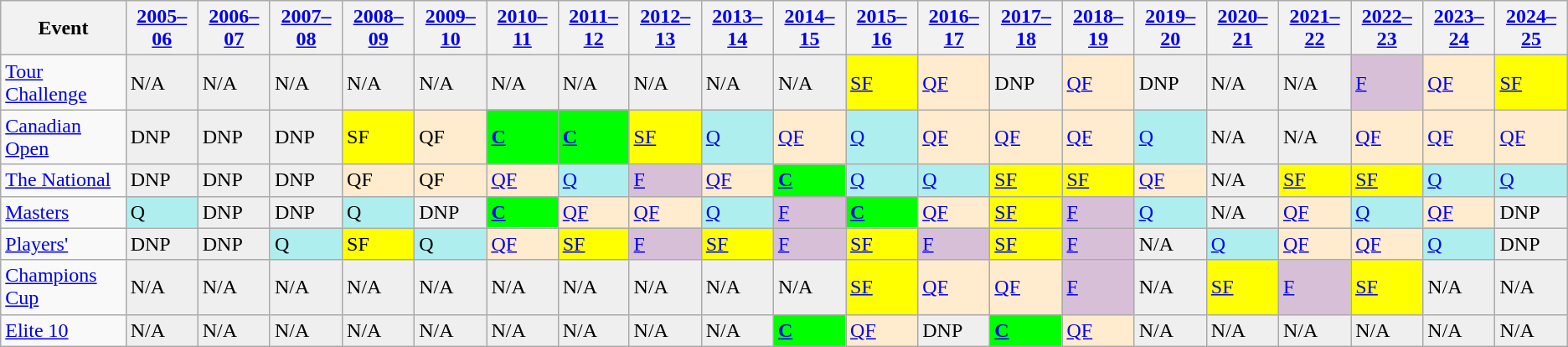<table class="wikitable" border="1">
<tr>
<th>Event</th>
<th><a href='#'>2005–06</a></th>
<th><a href='#'>2006–07</a></th>
<th><a href='#'>2007–08</a></th>
<th><a href='#'>2008–09</a></th>
<th><a href='#'>2009–10</a></th>
<th><a href='#'>2010–11</a></th>
<th><a href='#'>2011–12</a></th>
<th><a href='#'>2012–13</a></th>
<th><a href='#'>2013–14</a></th>
<th><a href='#'>2014–15</a></th>
<th><a href='#'>2015–16</a></th>
<th><a href='#'>2016–17</a></th>
<th><a href='#'>2017–18</a></th>
<th><a href='#'>2018–19</a></th>
<th><a href='#'>2019–20</a></th>
<th><a href='#'>2020–21</a></th>
<th><a href='#'>2021–22</a></th>
<th><a href='#'>2022–23</a></th>
<th><a href='#'>2023–24</a></th>
<th><a href='#'>2024–25</a></th>
</tr>
<tr>
<td><a href='#'>Tour Challenge</a></td>
<td style="background:#EFEFEF;">N/A</td>
<td style="background:#EFEFEF;">N/A</td>
<td style="background:#EFEFEF;">N/A</td>
<td style="background:#EFEFEF;">N/A</td>
<td style="background:#EFEFEF;">N/A</td>
<td style="background:#EFEFEF;">N/A</td>
<td style="background:#EFEFEF;">N/A</td>
<td style="background:#EFEFEF;">N/A</td>
<td style="background:#EFEFEF;">N/A</td>
<td style="background:#EFEFEF;">N/A</td>
<td style="background:yellow;"><a href='#'>SF</a></td>
<td style="background:#ffebcd;"><a href='#'>QF</a></td>
<td style="background:#EFEFEF;">DNP</td>
<td style="background:#ffebcd;"><a href='#'>QF</a></td>
<td style="background:#EFEFEF;">DNP</td>
<td style="background:#EFEFEF;">N/A</td>
<td style="background:#EFEFEF;">N/A</td>
<td style="background:thistle;"><a href='#'>F</a></td>
<td style="background:#ffebcd;"><a href='#'>QF</a></td>
<td style="background:yellow;"><a href='#'>SF</a></td>
</tr>
<tr>
<td><a href='#'>Canadian Open</a></td>
<td style="background:#EFEFEF;">DNP</td>
<td style="background:#EFEFEF;">DNP</td>
<td style="background:#EFEFEF;">DNP</td>
<td style="background:yellow;">SF</td>
<td style="background:#ffebcd;">QF</td>
<td style="background:#00ff00;"><strong><a href='#'>C</a></strong></td>
<td style="background:#00ff00;"><strong><a href='#'>C</a></strong></td>
<td style="background:yellow;"><a href='#'>SF</a></td>
<td style="background:#afeeee;"><a href='#'>Q</a></td>
<td style="background:#ffebcd;"><a href='#'>QF</a></td>
<td style="background:#afeeee;"><a href='#'>Q</a></td>
<td style="background:#ffebcd;"><a href='#'>QF</a></td>
<td style="background:#ffebcd;"><a href='#'>QF</a></td>
<td style="background:#ffebcd;"><a href='#'>QF</a></td>
<td style="background:#afeeee;"><a href='#'>Q</a></td>
<td style="background:#EFEFEF;">N/A</td>
<td style="background:#EFEFEF;">N/A</td>
<td style="background:#ffebcd;"><a href='#'>QF</a></td>
<td style="background:#ffebcd;"><a href='#'>QF</a></td>
<td style="background:#ffebcd;"><a href='#'>QF</a></td>
</tr>
<tr>
<td><a href='#'>The National</a></td>
<td style="background:#EFEFEF;">DNP</td>
<td style="background:#EFEFEF;">DNP</td>
<td style="background:#EFEFEF;">DNP</td>
<td style="background:#ffebcd;">QF</td>
<td style="background:#ffebcd;">QF</td>
<td style="background:#ffebcd;"><a href='#'>QF</a></td>
<td style="background:#afeeee;"><a href='#'>Q</a></td>
<td style="background:thistle;"><a href='#'>F</a></td>
<td style="background:#ffebcd;"><a href='#'>QF</a></td>
<td style="background:#00ff00;"><strong><a href='#'>C</a></strong></td>
<td style="background:#afeeee;"><a href='#'>Q</a></td>
<td style="background:#afeeee;"><a href='#'>Q</a></td>
<td style="background:yellow;"><a href='#'>SF</a></td>
<td style="background:yellow;"><a href='#'>SF</a></td>
<td style="background:#ffebcd;"><a href='#'>QF</a></td>
<td style="background:#EFEFEF;">N/A</td>
<td style="background:yellow;"><a href='#'>SF</a></td>
<td style="background:yellow;"><a href='#'>SF</a></td>
<td style="background:#afeeee;"><a href='#'>Q</a></td>
<td style="background:#afeeee;"><a href='#'>Q</a></td>
</tr>
<tr>
<td><a href='#'>Masters</a></td>
<td style="background:#afeeee;">Q</td>
<td style="background:#EFEFEF;">DNP</td>
<td style="background:#EFEFEF;">DNP</td>
<td style="background:#afeeee;">Q</td>
<td style="background:#EFEFEF;">DNP</td>
<td style="background:#00ff00;"><strong><a href='#'>C</a></strong></td>
<td style="background:#ffebcd;"><a href='#'>QF</a></td>
<td style="background:#ffebcd;"><a href='#'>QF</a></td>
<td style="background:#afeeee;"><a href='#'>Q</a></td>
<td style="background:thistle;"><a href='#'>F</a></td>
<td style="background:#00ff00;"><strong><a href='#'>C</a></strong></td>
<td style="background:#ffebcd;"><a href='#'>QF</a></td>
<td style="background:yellow;"><a href='#'>SF</a></td>
<td style="background:#D8BFD8;"><a href='#'>F</a></td>
<td style="background:#afeeee;"><a href='#'>Q</a></td>
<td style="background:#EFEFEF;">N/A</td>
<td style="background:#ffebcd;"><a href='#'>QF</a></td>
<td style="background:#afeeee;"><a href='#'>Q</a></td>
<td style="background:#ffebcd;"><a href='#'>QF</a></td>
<td style="background:#EFEFEF;">DNP</td>
</tr>
<tr>
<td><a href='#'>Players'</a></td>
<td style="background:#EFEFEF;">DNP</td>
<td style="background:#EFEFEF;">DNP</td>
<td style="background:#afeeee;">Q</td>
<td style="background:yellow;">SF</td>
<td style="background:#afeeee;">Q</td>
<td style="background:#ffebcd;"><a href='#'>QF</a></td>
<td style="background:yellow;"><a href='#'>SF</a></td>
<td style="background:thistle;"><a href='#'>F</a></td>
<td style="background:yellow;"><a href='#'>SF</a></td>
<td style="background:thistle;"><a href='#'>F</a></td>
<td style="background:yellow;"><a href='#'>SF</a></td>
<td style="background:thistle;"><a href='#'>F</a></td>
<td style="background:yellow;"><a href='#'>SF</a></td>
<td style="background:#D8BFD8;"><a href='#'>F</a></td>
<td style="background:#EFEFEF;">N/A</td>
<td style="background:#afeeee;"><a href='#'>Q</a></td>
<td style="background:#ffebcd;"><a href='#'>QF</a></td>
<td style="background:#ffebcd;"><a href='#'>QF</a></td>
<td style="background:#afeeee;"><a href='#'>Q</a></td>
<td style="background:#EFEFEF;">DNP</td>
</tr>
<tr>
<td><a href='#'>Champions Cup</a></td>
<td style="background:#EFEFEF;">N/A</td>
<td style="background:#EFEFEF;">N/A</td>
<td style="background:#EFEFEF;">N/A</td>
<td style="background:#EFEFEF;">N/A</td>
<td style="background:#EFEFEF;">N/A</td>
<td style="background:#EFEFEF;">N/A</td>
<td style="background:#EFEFEF;">N/A</td>
<td style="background:#EFEFEF;">N/A</td>
<td style="background:#EFEFEF;">N/A</td>
<td style="background:#EFEFEF;">N/A</td>
<td style="background:yellow;"><a href='#'>SF</a></td>
<td style="background:#ffebcd;"><a href='#'>QF</a></td>
<td style="background:#ffebcd;"><a href='#'>QF</a></td>
<td style="background:#D8BFD8;"><a href='#'>F</a></td>
<td style="background:#EFEFEF;">N/A</td>
<td style="background:yellow;"><a href='#'>SF</a></td>
<td style="background:#D8BFD8;"><a href='#'>F</a></td>
<td style="background:yellow;"><a href='#'>SF</a></td>
<td style="background:#EFEFEF;">N/A</td>
<td style="background:#EFEFEF;">N/A</td>
</tr>
<tr>
<td><a href='#'>Elite 10</a></td>
<td style="background:#EFEFEF;">N/A</td>
<td style="background:#EFEFEF;">N/A</td>
<td style="background:#EFEFEF;">N/A</td>
<td style="background:#EFEFEF;">N/A</td>
<td style="background:#EFEFEF;">N/A</td>
<td style="background:#EFEFEF;">N/A</td>
<td style="background:#EFEFEF;">N/A</td>
<td style="background:#EFEFEF;">N/A</td>
<td style="background:#EFEFEF;">N/A</td>
<td style="background:#00ff00;"><strong><a href='#'>C</a></strong></td>
<td style="background:#ffebcd;"><a href='#'>QF</a></td>
<td style="background:#EFEFEF;">DNP</td>
<td style="background:#00ff00;"><strong><a href='#'>C</a></strong></td>
<td style="background:#ffebcd;"><a href='#'>QF</a></td>
<td style="background:#EFEFEF;">N/A</td>
<td style="background:#EFEFEF;">N/A</td>
<td style="background:#EFEFEF;">N/A</td>
<td style="background:#EFEFEF;">N/A</td>
<td style="background:#EFEFEF;">N/A</td>
<td style="background:#EFEFEF;">N/A</td>
</tr>
</table>
